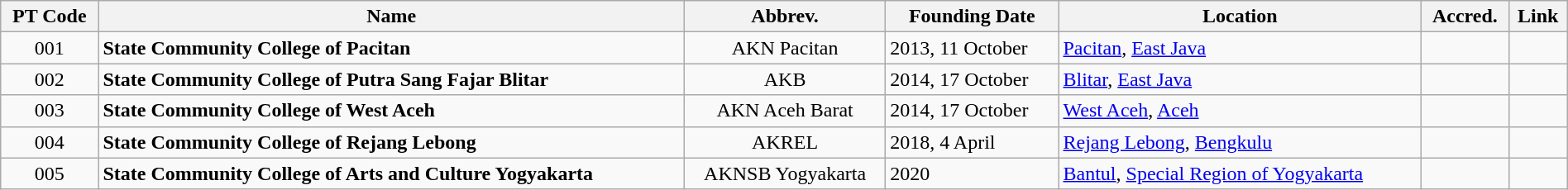<table class="wikitable sortable" style="width:100%;">
<tr>
<th>PT Code<br></th>
<th>Name</th>
<th>Abbrev.</th>
<th>Founding Date</th>
<th>Location</th>
<th>Accred.</th>
<th class="unsortable">Link</th>
</tr>
<tr>
<td style="text-align:center;">001</td>
<td><strong>State Community College of Pacitan</strong><br></td>
<td style="text-align:center;">AKN Pacitan</td>
<td>2013, 11 October</td>
<td><a href='#'>Pacitan</a>, <a href='#'>East Java</a></td>
<td style="text-align:center;"></td>
<td style="text-align:center;"></td>
</tr>
<tr>
<td style="text-align:center;">002</td>
<td><strong>State Community College of Putra Sang Fajar Blitar</strong><br></td>
<td style="text-align:center;">AKB</td>
<td>2014, 17 October</td>
<td><a href='#'>Blitar</a>, <a href='#'>East Java</a></td>
<td style="text-align:center;"></td>
<td style="text-align:center;"></td>
</tr>
<tr>
<td style="text-align:center;">003</td>
<td><strong>State Community College of West Aceh</strong><br></td>
<td style="text-align:center;">AKN Aceh Barat</td>
<td>2014, 17 October</td>
<td><a href='#'>West Aceh</a>, <a href='#'>Aceh</a></td>
<td style="text-align:center;"></td>
<td style="text-align:center;"></td>
</tr>
<tr>
<td style="text-align:center;">004</td>
<td><strong>State Community College of Rejang Lebong</strong><br></td>
<td style="text-align:center;">AKREL</td>
<td>2018, 4 April</td>
<td><a href='#'>Rejang Lebong</a>, <a href='#'>Bengkulu</a></td>
<td style="text-align:center;"></td>
<td style="text-align:center;"></td>
</tr>
<tr>
<td style="text-align:center;">005</td>
<td><strong>State Community College of Arts and Culture Yogyakarta</strong><br></td>
<td style="text-align:center;">AKNSB Yogyakarta</td>
<td>2020</td>
<td><a href='#'>Bantul</a>, <a href='#'>Special Region of Yogyakarta</a></td>
<td style="text-align:center;"></td>
<td style="text-align:center;"></td>
</tr>
</table>
